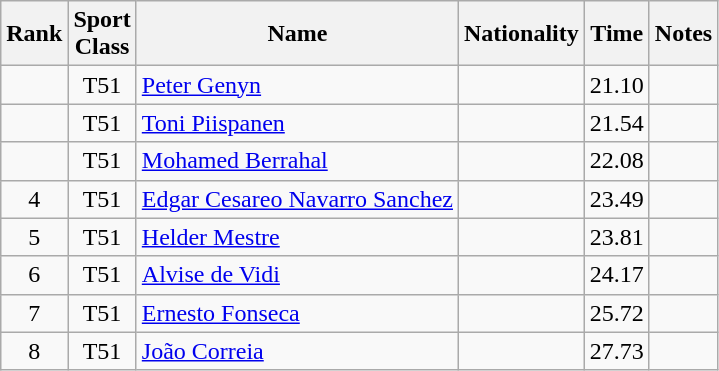<table class="wikitable sortable" style="text-align:center">
<tr>
<th>Rank</th>
<th>Sport<br>Class</th>
<th>Name</th>
<th>Nationality</th>
<th>Time</th>
<th>Notes</th>
</tr>
<tr>
<td></td>
<td>T51</td>
<td align=left><a href='#'>Peter Genyn</a></td>
<td align=left></td>
<td>21.10</td>
<td></td>
</tr>
<tr>
<td></td>
<td>T51</td>
<td align=left><a href='#'>Toni Piispanen</a></td>
<td align=left></td>
<td>21.54</td>
<td></td>
</tr>
<tr>
<td></td>
<td>T51</td>
<td align=left><a href='#'>Mohamed Berrahal</a></td>
<td align=left></td>
<td>22.08</td>
<td></td>
</tr>
<tr>
<td>4</td>
<td>T51</td>
<td align=left><a href='#'>Edgar Cesareo Navarro Sanchez</a></td>
<td align=left></td>
<td>23.49</td>
<td></td>
</tr>
<tr>
<td>5</td>
<td>T51</td>
<td align=left><a href='#'>Helder Mestre</a></td>
<td align=left></td>
<td>23.81</td>
<td></td>
</tr>
<tr>
<td>6</td>
<td>T51</td>
<td align=left><a href='#'>Alvise de Vidi</a></td>
<td align=left></td>
<td>24.17</td>
<td></td>
</tr>
<tr>
<td>7</td>
<td>T51</td>
<td align=left><a href='#'>Ernesto Fonseca</a></td>
<td align=left></td>
<td>25.72</td>
<td></td>
</tr>
<tr>
<td>8</td>
<td>T51</td>
<td align=left><a href='#'>João Correia</a></td>
<td align=left></td>
<td>27.73</td>
<td></td>
</tr>
</table>
